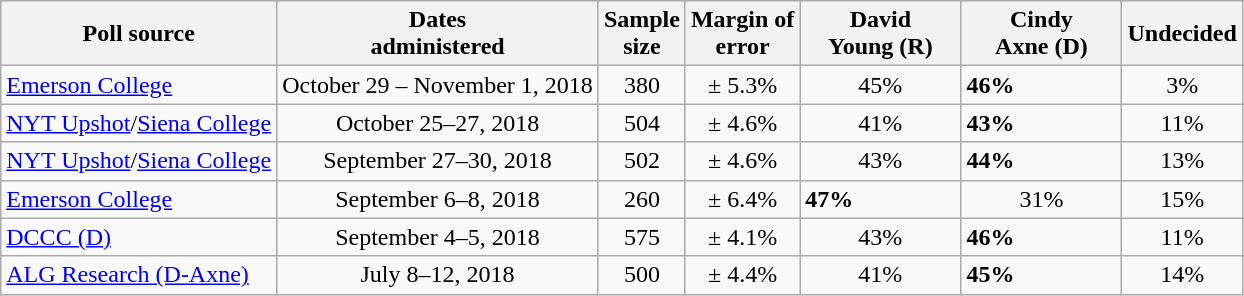<table class="wikitable">
<tr>
<th>Poll source</th>
<th>Dates<br>administered</th>
<th>Sample<br>size</th>
<th>Margin of<br>error</th>
<th style="width:100px;">David<br>Young (R)</th>
<th style="width:100px;">Cindy<br>Axne (D)</th>
<th>Undecided</th>
</tr>
<tr>
<td><a href='#'>Emerson College</a></td>
<td align=center>October 29 – November 1, 2018</td>
<td align=center>380</td>
<td align=center>± 5.3%</td>
<td align=center>45%</td>
<td><strong>46%</strong></td>
<td align=center>3%</td>
</tr>
<tr>
<td><a href='#'>NYT Upshot</a>/<a href='#'>Siena College</a></td>
<td align=center>October 25–27, 2018</td>
<td align=center>504</td>
<td align=center>± 4.6%</td>
<td align=center>41%</td>
<td><strong>43%</strong></td>
<td align=center>11%</td>
</tr>
<tr>
<td><a href='#'>NYT Upshot</a>/<a href='#'>Siena College</a></td>
<td align=center>September 27–30, 2018</td>
<td align=center>502</td>
<td align=center>± 4.6%</td>
<td align=center>43%</td>
<td><strong>44%</strong></td>
<td align=center>13%</td>
</tr>
<tr>
<td><a href='#'>Emerson College</a></td>
<td align=center>September 6–8, 2018</td>
<td align=center>260</td>
<td align=center>± 6.4%</td>
<td><strong>47%</strong></td>
<td align=center>31%</td>
<td align=center>15%</td>
</tr>
<tr>
<td><a href='#'>DCCC (D)</a></td>
<td align=center>September 4–5, 2018</td>
<td align=center>575</td>
<td align=center>± 4.1%</td>
<td align=center>43%</td>
<td><strong>46%</strong></td>
<td align=center>11%</td>
</tr>
<tr>
<td><a href='#'>ALG Research (D-Axne)</a></td>
<td align=center>July 8–12, 2018</td>
<td align=center>500</td>
<td align=center>± 4.4%</td>
<td align=center>41%</td>
<td><strong>45%</strong></td>
<td align=center>14%</td>
</tr>
</table>
